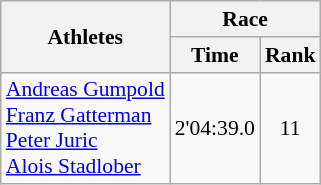<table class="wikitable" border="1" style="font-size:90%">
<tr>
<th rowspan=2>Athletes</th>
<th colspan=2>Race</th>
</tr>
<tr>
<th>Time</th>
<th>Rank</th>
</tr>
<tr>
<td><a href='#'>Andreas Gumpold</a><br><a href='#'>Franz Gatterman</a><br><a href='#'>Peter Juric</a><br><a href='#'>Alois Stadlober</a></td>
<td align=center>2'04:39.0</td>
<td align=center>11</td>
</tr>
</table>
